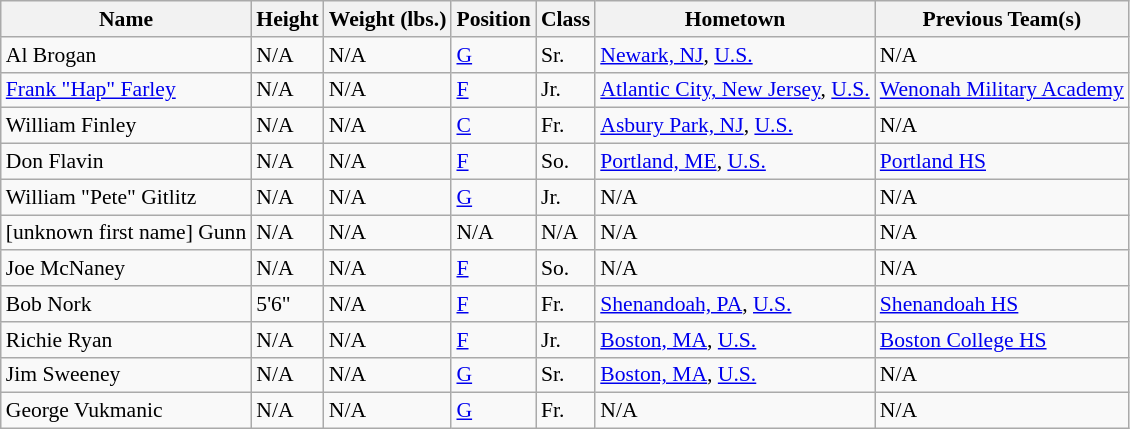<table class="wikitable" style="font-size: 90%">
<tr>
<th>Name</th>
<th>Height</th>
<th>Weight (lbs.)</th>
<th>Position</th>
<th>Class</th>
<th>Hometown</th>
<th>Previous Team(s)</th>
</tr>
<tr>
<td>Al Brogan</td>
<td>N/A</td>
<td>N/A</td>
<td><a href='#'>G</a></td>
<td>Sr.</td>
<td><a href='#'>Newark, NJ</a>, <a href='#'>U.S.</a></td>
<td>N/A</td>
</tr>
<tr>
<td><a href='#'>Frank "Hap" Farley</a></td>
<td>N/A</td>
<td>N/A</td>
<td><a href='#'>F</a></td>
<td>Jr.</td>
<td><a href='#'>Atlantic City, New Jersey</a>, <a href='#'>U.S.</a></td>
<td><a href='#'>Wenonah Military Academy</a></td>
</tr>
<tr>
<td>William Finley</td>
<td>N/A</td>
<td>N/A</td>
<td><a href='#'>C</a></td>
<td>Fr.</td>
<td><a href='#'>Asbury Park, NJ</a>, <a href='#'>U.S.</a></td>
<td>N/A</td>
</tr>
<tr>
<td>Don Flavin</td>
<td>N/A</td>
<td>N/A</td>
<td><a href='#'>F</a></td>
<td>So.</td>
<td><a href='#'>Portland, ME</a>, <a href='#'>U.S.</a></td>
<td><a href='#'>Portland HS</a></td>
</tr>
<tr>
<td>William "Pete" Gitlitz</td>
<td>N/A</td>
<td>N/A</td>
<td><a href='#'>G</a></td>
<td>Jr.</td>
<td>N/A</td>
<td>N/A</td>
</tr>
<tr>
<td>[unknown first name] Gunn</td>
<td>N/A</td>
<td>N/A</td>
<td>N/A</td>
<td>N/A</td>
<td>N/A</td>
<td>N/A</td>
</tr>
<tr>
<td>Joe McNaney</td>
<td>N/A</td>
<td>N/A</td>
<td><a href='#'>F</a></td>
<td>So.</td>
<td>N/A</td>
<td>N/A</td>
</tr>
<tr>
<td>Bob Nork</td>
<td>5'6"</td>
<td>N/A</td>
<td><a href='#'>F</a></td>
<td>Fr.</td>
<td><a href='#'>Shenandoah, PA</a>, <a href='#'>U.S.</a></td>
<td><a href='#'>Shenandoah HS</a></td>
</tr>
<tr>
<td>Richie Ryan</td>
<td>N/A</td>
<td>N/A</td>
<td><a href='#'>F</a></td>
<td>Jr.</td>
<td><a href='#'>Boston, MA</a>, <a href='#'>U.S.</a></td>
<td><a href='#'>Boston College HS</a></td>
</tr>
<tr>
<td>Jim Sweeney</td>
<td>N/A</td>
<td>N/A</td>
<td><a href='#'>G</a></td>
<td>Sr.</td>
<td><a href='#'>Boston, MA</a>, <a href='#'>U.S.</a></td>
<td>N/A</td>
</tr>
<tr>
<td>George Vukmanic</td>
<td>N/A</td>
<td>N/A</td>
<td><a href='#'>G</a></td>
<td>Fr.</td>
<td>N/A</td>
<td>N/A</td>
</tr>
</table>
